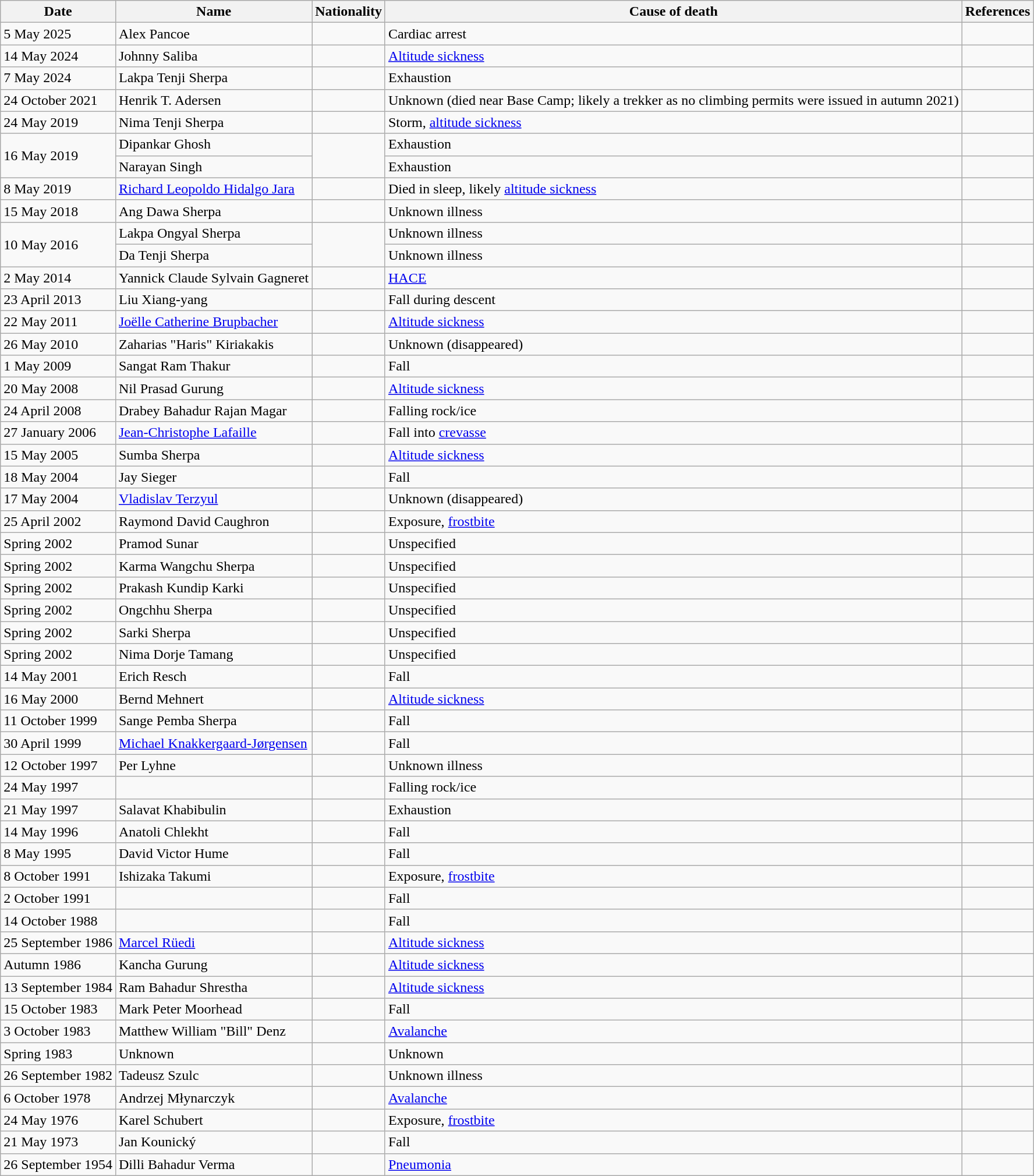<table class="wikitable sortable mw-collapsible ">
<tr>
<th>Date</th>
<th>Name</th>
<th>Nationality</th>
<th>Cause of death</th>
<th>References</th>
</tr>
<tr>
<td>5 May 2025</td>
<td>Alex Pancoe</td>
<td></td>
<td>Cardiac arrest</td>
<td></td>
</tr>
<tr>
<td>14 May 2024</td>
<td>Johnny Saliba</td>
<td></td>
<td><a href='#'>Altitude sickness</a></td>
<td></td>
</tr>
<tr>
<td>7 May 2024</td>
<td>Lakpa Tenji Sherpa</td>
<td></td>
<td>Exhaustion</td>
<td></td>
</tr>
<tr>
<td>24 October 2021</td>
<td>Henrik T. Adersen</td>
<td></td>
<td>Unknown (died near Base Camp; likely a trekker as no climbing permits were issued in autumn 2021)</td>
<td></td>
</tr>
<tr>
<td>24 May 2019</td>
<td>Nima Tenji Sherpa</td>
<td></td>
<td>Storm, <a href='#'>altitude sickness</a></td>
<td></td>
</tr>
<tr>
<td rowspan="2">16 May 2019</td>
<td>Dipankar Ghosh</td>
<td rowspan="2"></td>
<td>Exhaustion</td>
<td></td>
</tr>
<tr>
<td>Narayan Singh</td>
<td>Exhaustion</td>
<td></td>
</tr>
<tr>
<td>8 May 2019</td>
<td><a href='#'>Richard Leopoldo Hidalgo Jara</a></td>
<td></td>
<td>Died in sleep, likely <a href='#'>altitude sickness</a></td>
<td></td>
</tr>
<tr>
<td>15 May 2018</td>
<td>Ang Dawa Sherpa</td>
<td></td>
<td>Unknown illness</td>
<td></td>
</tr>
<tr>
<td rowspan="2">10 May 2016</td>
<td>Lakpa Ongyal Sherpa</td>
<td rowspan="2"></td>
<td>Unknown illness</td>
<td></td>
</tr>
<tr>
<td>Da Tenji Sherpa</td>
<td>Unknown illness</td>
<td></td>
</tr>
<tr>
<td>2 May 2014</td>
<td>Yannick Claude Sylvain Gagneret</td>
<td></td>
<td><a href='#'>HACE</a></td>
<td></td>
</tr>
<tr>
<td>23 April 2013</td>
<td>Liu Xiang-yang</td>
<td></td>
<td>Fall during descent</td>
<td></td>
</tr>
<tr>
<td>22 May 2011</td>
<td><a href='#'>Joëlle Catherine Brupbacher</a></td>
<td></td>
<td><a href='#'>Altitude sickness</a></td>
<td></td>
</tr>
<tr>
<td>26 May 2010</td>
<td>Zaharias "Haris" Kiriakakis</td>
<td></td>
<td>Unknown (disappeared)</td>
<td></td>
</tr>
<tr>
<td>1 May 2009</td>
<td>Sangat Ram Thakur</td>
<td></td>
<td>Fall</td>
<td></td>
</tr>
<tr>
<td>20 May 2008</td>
<td>Nil Prasad Gurung</td>
<td></td>
<td><a href='#'>Altitude sickness</a></td>
<td></td>
</tr>
<tr>
<td>24 April 2008</td>
<td>Drabey Bahadur Rajan Magar</td>
<td></td>
<td>Falling rock/ice</td>
<td></td>
</tr>
<tr>
<td>27 January 2006</td>
<td><a href='#'>Jean-Christophe Lafaille</a></td>
<td></td>
<td>Fall into <a href='#'>crevasse</a></td>
<td></td>
</tr>
<tr>
<td>15 May 2005</td>
<td>Sumba Sherpa</td>
<td></td>
<td><a href='#'>Altitude sickness</a></td>
<td></td>
</tr>
<tr>
<td>18 May 2004</td>
<td>Jay Sieger</td>
<td></td>
<td>Fall</td>
<td></td>
</tr>
<tr>
<td>17 May 2004</td>
<td><a href='#'>Vladislav Terzyul</a></td>
<td></td>
<td>Unknown (disappeared)</td>
<td></td>
</tr>
<tr>
<td>25 April 2002</td>
<td>Raymond David Caughron</td>
<td></td>
<td>Exposure, <a href='#'>frostbite</a></td>
<td></td>
</tr>
<tr>
<td>Spring 2002</td>
<td>Pramod Sunar</td>
<td></td>
<td>Unspecified</td>
<td></td>
</tr>
<tr>
<td>Spring 2002</td>
<td>Karma Wangchu Sherpa</td>
<td></td>
<td>Unspecified</td>
<td></td>
</tr>
<tr>
<td>Spring 2002</td>
<td>Prakash Kundip Karki</td>
<td></td>
<td>Unspecified</td>
<td></td>
</tr>
<tr>
<td>Spring 2002</td>
<td>Ongchhu Sherpa</td>
<td></td>
<td>Unspecified</td>
<td></td>
</tr>
<tr>
<td>Spring 2002</td>
<td>Sarki Sherpa</td>
<td></td>
<td>Unspecified</td>
<td></td>
</tr>
<tr>
<td>Spring 2002</td>
<td>Nima Dorje Tamang</td>
<td></td>
<td>Unspecified</td>
<td></td>
</tr>
<tr>
<td>14 May 2001</td>
<td>Erich Resch</td>
<td></td>
<td>Fall</td>
<td></td>
</tr>
<tr>
<td>16 May 2000</td>
<td>Bernd Mehnert</td>
<td></td>
<td><a href='#'>Altitude sickness</a></td>
<td></td>
</tr>
<tr>
<td>11 October 1999</td>
<td>Sange Pemba Sherpa</td>
<td></td>
<td>Fall</td>
<td></td>
</tr>
<tr>
<td>30 April 1999</td>
<td><a href='#'>Michael Knakkergaard-Jørgensen</a></td>
<td></td>
<td>Fall</td>
<td></td>
</tr>
<tr>
<td>12 October 1997</td>
<td>Per Lyhne</td>
<td></td>
<td>Unknown illness</td>
<td></td>
</tr>
<tr>
<td>24 May 1997</td>
<td></td>
<td></td>
<td>Falling rock/ice</td>
<td></td>
</tr>
<tr>
<td>21 May 1997</td>
<td>Salavat Khabibulin</td>
<td></td>
<td>Exhaustion</td>
<td></td>
</tr>
<tr>
<td>14 May 1996</td>
<td>Anatoli Chlekht</td>
<td></td>
<td>Fall</td>
<td></td>
</tr>
<tr>
<td>8 May 1995</td>
<td>David Victor Hume</td>
<td></td>
<td>Fall</td>
<td></td>
</tr>
<tr>
<td>8 October 1991</td>
<td>Ishizaka Takumi</td>
<td></td>
<td>Exposure, <a href='#'>frostbite</a></td>
<td></td>
</tr>
<tr>
<td>2 October 1991</td>
<td></td>
<td></td>
<td>Fall</td>
<td></td>
</tr>
<tr>
<td>14 October 1988</td>
<td></td>
<td></td>
<td>Fall</td>
<td></td>
</tr>
<tr>
<td>25 September 1986</td>
<td><a href='#'>Marcel Rüedi</a></td>
<td></td>
<td><a href='#'>Altitude sickness</a></td>
<td></td>
</tr>
<tr>
<td>Autumn 1986</td>
<td>Kancha Gurung</td>
<td></td>
<td><a href='#'>Altitude sickness</a></td>
<td></td>
</tr>
<tr>
<td>13 September 1984</td>
<td>Ram Bahadur Shrestha</td>
<td></td>
<td><a href='#'>Altitude sickness</a></td>
<td></td>
</tr>
<tr>
<td>15 October 1983</td>
<td>Mark Peter Moorhead</td>
<td></td>
<td>Fall</td>
<td></td>
</tr>
<tr>
<td>3 October 1983</td>
<td>Matthew William "Bill" Denz</td>
<td></td>
<td><a href='#'>Avalanche</a></td>
<td></td>
</tr>
<tr>
<td>Spring 1983</td>
<td>Unknown</td>
<td></td>
<td>Unknown</td>
<td></td>
</tr>
<tr>
<td>26 September 1982</td>
<td>Tadeusz Szulc</td>
<td></td>
<td>Unknown illness</td>
<td></td>
</tr>
<tr>
<td>6 October 1978</td>
<td>Andrzej Młynarczyk</td>
<td></td>
<td><a href='#'>Avalanche</a></td>
<td></td>
</tr>
<tr>
<td>24 May 1976</td>
<td>Karel Schubert</td>
<td></td>
<td>Exposure, <a href='#'>frostbite</a></td>
<td></td>
</tr>
<tr>
<td>21 May 1973</td>
<td>Jan Kounický</td>
<td></td>
<td>Fall</td>
<td></td>
</tr>
<tr>
<td>26 September 1954</td>
<td>Dilli Bahadur Verma</td>
<td></td>
<td><a href='#'>Pneumonia</a></td>
<td></td>
</tr>
</table>
